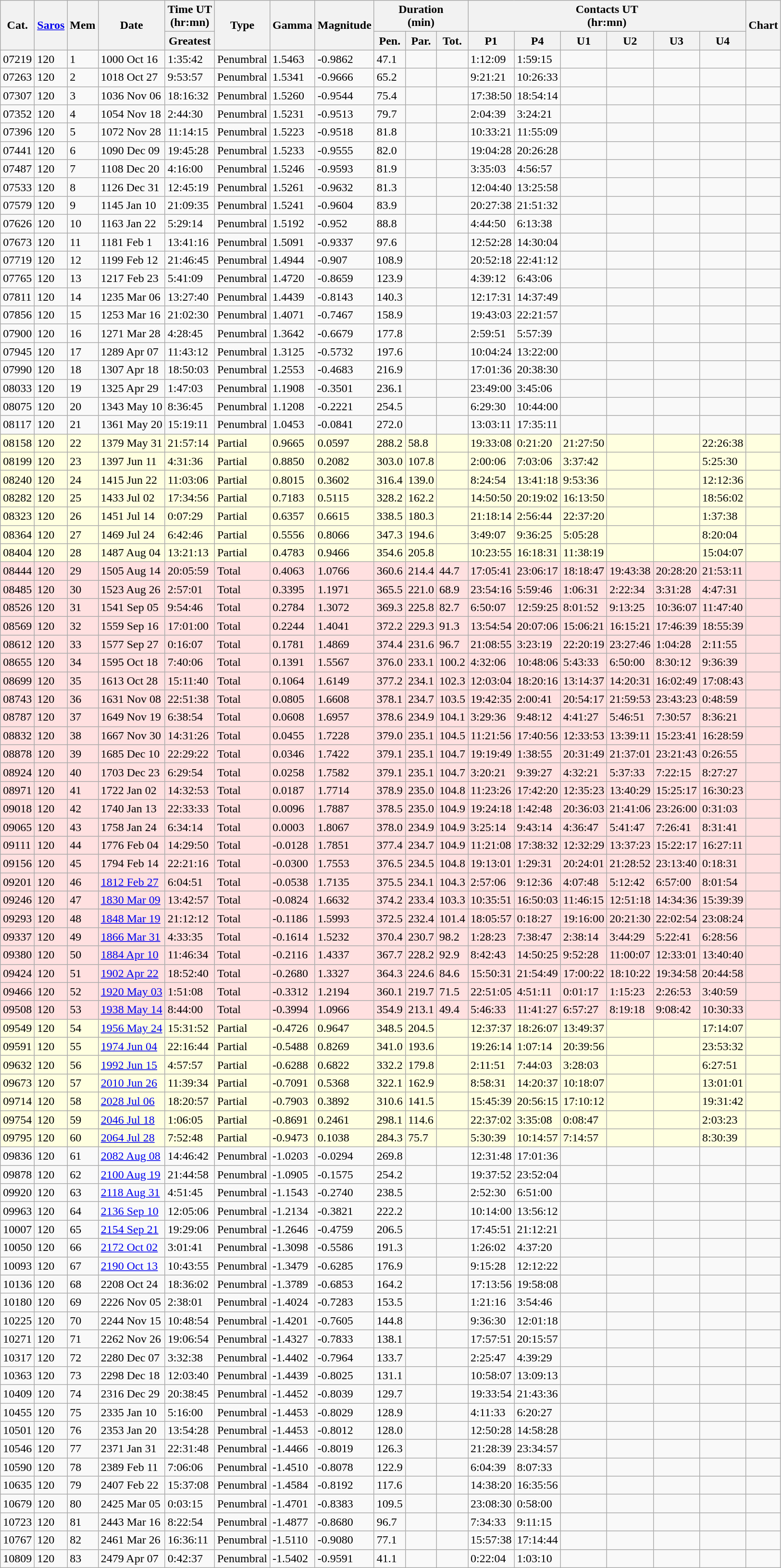<table class=wikitable>
<tr>
<th rowspan=2>Cat.</th>
<th rowspan=2><a href='#'>Saros</a></th>
<th rowspan=2>Mem</th>
<th rowspan=2>Date</th>
<th>Time UT<br>(hr:mn)</th>
<th rowspan=2>Type</th>
<th rowspan=2>Gamma</th>
<th rowspan=2>Magnitude</th>
<th colspan=3>Duration<br>(min)</th>
<th colspan=6>Contacts UT<br>(hr:mn)</th>
<th rowspan=2>Chart</th>
</tr>
<tr>
<th>Greatest</th>
<th>Pen.</th>
<th>Par.</th>
<th>Tot.</th>
<th>P1</th>
<th>P4</th>
<th>U1</th>
<th>U2</th>
<th>U3</th>
<th>U4</th>
</tr>
<tr>
<td>07219</td>
<td>120</td>
<td>1</td>
<td>1000 Oct 16</td>
<td>1:35:42</td>
<td>Penumbral</td>
<td>1.5463</td>
<td>-0.9862</td>
<td>47.1</td>
<td></td>
<td></td>
<td>1:12:09</td>
<td>1:59:15</td>
<td></td>
<td></td>
<td></td>
<td></td>
<td></td>
</tr>
<tr>
<td>07263</td>
<td>120</td>
<td>2</td>
<td>1018 Oct 27</td>
<td>9:53:57</td>
<td>Penumbral</td>
<td>1.5341</td>
<td>-0.9666</td>
<td>65.2</td>
<td></td>
<td></td>
<td>9:21:21</td>
<td>10:26:33</td>
<td></td>
<td></td>
<td></td>
<td></td>
<td></td>
</tr>
<tr>
<td>07307</td>
<td>120</td>
<td>3</td>
<td>1036 Nov 06</td>
<td>18:16:32</td>
<td>Penumbral</td>
<td>1.5260</td>
<td>-0.9544</td>
<td>75.4</td>
<td></td>
<td></td>
<td>17:38:50</td>
<td>18:54:14</td>
<td></td>
<td></td>
<td></td>
<td></td>
<td></td>
</tr>
<tr>
<td>07352</td>
<td>120</td>
<td>4</td>
<td>1054 Nov 18</td>
<td>2:44:30</td>
<td>Penumbral</td>
<td>1.5231</td>
<td>-0.9513</td>
<td>79.7</td>
<td></td>
<td></td>
<td>2:04:39</td>
<td>3:24:21</td>
<td></td>
<td></td>
<td></td>
<td></td>
<td></td>
</tr>
<tr>
<td>07396</td>
<td>120</td>
<td>5</td>
<td>1072 Nov 28</td>
<td>11:14:15</td>
<td>Penumbral</td>
<td>1.5223</td>
<td>-0.9518</td>
<td>81.8</td>
<td></td>
<td></td>
<td>10:33:21</td>
<td>11:55:09</td>
<td></td>
<td></td>
<td></td>
<td></td>
<td></td>
</tr>
<tr>
<td>07441</td>
<td>120</td>
<td>6</td>
<td>1090 Dec 09</td>
<td>19:45:28</td>
<td>Penumbral</td>
<td>1.5233</td>
<td>-0.9555</td>
<td>82.0</td>
<td></td>
<td></td>
<td>19:04:28</td>
<td>20:26:28</td>
<td></td>
<td></td>
<td></td>
<td></td>
<td></td>
</tr>
<tr>
<td>07487</td>
<td>120</td>
<td>7</td>
<td>1108 Dec 20</td>
<td>4:16:00</td>
<td>Penumbral</td>
<td>1.5246</td>
<td>-0.9593</td>
<td>81.9</td>
<td></td>
<td></td>
<td>3:35:03</td>
<td>4:56:57</td>
<td></td>
<td></td>
<td></td>
<td></td>
<td></td>
</tr>
<tr>
<td>07533</td>
<td>120</td>
<td>8</td>
<td>1126 Dec 31</td>
<td>12:45:19</td>
<td>Penumbral</td>
<td>1.5261</td>
<td>-0.9632</td>
<td>81.3</td>
<td></td>
<td></td>
<td>12:04:40</td>
<td>13:25:58</td>
<td></td>
<td></td>
<td></td>
<td></td>
<td></td>
</tr>
<tr>
<td>07579</td>
<td>120</td>
<td>9</td>
<td>1145 Jan 10</td>
<td>21:09:35</td>
<td>Penumbral</td>
<td>1.5241</td>
<td>-0.9604</td>
<td>83.9</td>
<td></td>
<td></td>
<td>20:27:38</td>
<td>21:51:32</td>
<td></td>
<td></td>
<td></td>
<td></td>
<td></td>
</tr>
<tr>
<td>07626</td>
<td>120</td>
<td>10</td>
<td>1163 Jan 22</td>
<td>5:29:14</td>
<td>Penumbral</td>
<td>1.5192</td>
<td>-0.952</td>
<td>88.8</td>
<td></td>
<td></td>
<td>4:44:50</td>
<td>6:13:38</td>
<td></td>
<td></td>
<td></td>
<td></td>
<td></td>
</tr>
<tr>
<td>07673</td>
<td>120</td>
<td>11</td>
<td>1181 Feb 1</td>
<td>13:41:16</td>
<td>Penumbral</td>
<td>1.5091</td>
<td>-0.9337</td>
<td>97.6</td>
<td></td>
<td></td>
<td>12:52:28</td>
<td>14:30:04</td>
<td></td>
<td></td>
<td></td>
<td></td>
<td></td>
</tr>
<tr>
<td>07719</td>
<td>120</td>
<td>12</td>
<td>1199 Feb 12</td>
<td>21:46:45</td>
<td>Penumbral</td>
<td>1.4944</td>
<td>-0.907</td>
<td>108.9</td>
<td></td>
<td></td>
<td>20:52:18</td>
<td>22:41:12</td>
<td></td>
<td></td>
<td></td>
<td></td>
<td></td>
</tr>
<tr>
<td>07765</td>
<td>120</td>
<td>13</td>
<td>1217 Feb 23</td>
<td>5:41:09</td>
<td>Penumbral</td>
<td>1.4720</td>
<td>-0.8659</td>
<td>123.9</td>
<td></td>
<td></td>
<td>4:39:12</td>
<td>6:43:06</td>
<td></td>
<td></td>
<td></td>
<td></td>
<td></td>
</tr>
<tr>
<td>07811</td>
<td>120</td>
<td>14</td>
<td>1235 Mar 06</td>
<td>13:27:40</td>
<td>Penumbral</td>
<td>1.4439</td>
<td>-0.8143</td>
<td>140.3</td>
<td></td>
<td></td>
<td>12:17:31</td>
<td>14:37:49</td>
<td></td>
<td></td>
<td></td>
<td></td>
<td></td>
</tr>
<tr>
<td>07856</td>
<td>120</td>
<td>15</td>
<td>1253 Mar 16</td>
<td>21:02:30</td>
<td>Penumbral</td>
<td>1.4071</td>
<td>-0.7467</td>
<td>158.9</td>
<td></td>
<td></td>
<td>19:43:03</td>
<td>22:21:57</td>
<td></td>
<td></td>
<td></td>
<td></td>
<td></td>
</tr>
<tr>
<td>07900</td>
<td>120</td>
<td>16</td>
<td>1271 Mar 28</td>
<td>4:28:45</td>
<td>Penumbral</td>
<td>1.3642</td>
<td>-0.6679</td>
<td>177.8</td>
<td></td>
<td></td>
<td>2:59:51</td>
<td>5:57:39</td>
<td></td>
<td></td>
<td></td>
<td></td>
<td></td>
</tr>
<tr>
<td>07945</td>
<td>120</td>
<td>17</td>
<td>1289 Apr 07</td>
<td>11:43:12</td>
<td>Penumbral</td>
<td>1.3125</td>
<td>-0.5732</td>
<td>197.6</td>
<td></td>
<td></td>
<td>10:04:24</td>
<td>13:22:00</td>
<td></td>
<td></td>
<td></td>
<td></td>
<td></td>
</tr>
<tr>
<td>07990</td>
<td>120</td>
<td>18</td>
<td>1307 Apr 18</td>
<td>18:50:03</td>
<td>Penumbral</td>
<td>1.2553</td>
<td>-0.4683</td>
<td>216.9</td>
<td></td>
<td></td>
<td>17:01:36</td>
<td>20:38:30</td>
<td></td>
<td></td>
<td></td>
<td></td>
<td></td>
</tr>
<tr>
<td>08033</td>
<td>120</td>
<td>19</td>
<td>1325 Apr 29</td>
<td>1:47:03</td>
<td>Penumbral</td>
<td>1.1908</td>
<td>-0.3501</td>
<td>236.1</td>
<td></td>
<td></td>
<td>23:49:00</td>
<td>3:45:06</td>
<td></td>
<td></td>
<td></td>
<td></td>
<td></td>
</tr>
<tr>
<td>08075</td>
<td>120</td>
<td>20</td>
<td>1343 May 10</td>
<td>8:36:45</td>
<td>Penumbral</td>
<td>1.1208</td>
<td>-0.2221</td>
<td>254.5</td>
<td></td>
<td></td>
<td>6:29:30</td>
<td>10:44:00</td>
<td></td>
<td></td>
<td></td>
<td></td>
<td></td>
</tr>
<tr>
<td>08117</td>
<td>120</td>
<td>21</td>
<td>1361 May 20</td>
<td>15:19:11</td>
<td>Penumbral</td>
<td>1.0453</td>
<td>-0.0841</td>
<td>272.0</td>
<td></td>
<td></td>
<td>13:03:11</td>
<td>17:35:11</td>
<td></td>
<td></td>
<td></td>
<td></td>
<td></td>
</tr>
<tr bgcolor=#ffffe0>
<td>08158</td>
<td>120</td>
<td>22</td>
<td>1379 May 31</td>
<td>21:57:14</td>
<td>Partial</td>
<td>0.9665</td>
<td>0.0597</td>
<td>288.2</td>
<td>58.8</td>
<td></td>
<td>19:33:08</td>
<td>0:21:20</td>
<td>21:27:50</td>
<td></td>
<td></td>
<td>22:26:38</td>
<td></td>
</tr>
<tr bgcolor=#ffffe0>
<td>08199</td>
<td>120</td>
<td>23</td>
<td>1397 Jun 11</td>
<td>4:31:36</td>
<td>Partial</td>
<td>0.8850</td>
<td>0.2082</td>
<td>303.0</td>
<td>107.8</td>
<td></td>
<td>2:00:06</td>
<td>7:03:06</td>
<td>3:37:42</td>
<td></td>
<td></td>
<td>5:25:30</td>
<td></td>
</tr>
<tr bgcolor=#ffffe0>
<td>08240</td>
<td>120</td>
<td>24</td>
<td>1415 Jun 22</td>
<td>11:03:06</td>
<td>Partial</td>
<td>0.8015</td>
<td>0.3602</td>
<td>316.4</td>
<td>139.0</td>
<td></td>
<td>8:24:54</td>
<td>13:41:18</td>
<td>9:53:36</td>
<td></td>
<td></td>
<td>12:12:36</td>
<td></td>
</tr>
<tr bgcolor=#ffffe0>
<td>08282</td>
<td>120</td>
<td>25</td>
<td>1433 Jul 02</td>
<td>17:34:56</td>
<td>Partial</td>
<td>0.7183</td>
<td>0.5115</td>
<td>328.2</td>
<td>162.2</td>
<td></td>
<td>14:50:50</td>
<td>20:19:02</td>
<td>16:13:50</td>
<td></td>
<td></td>
<td>18:56:02</td>
<td></td>
</tr>
<tr bgcolor=#ffffe0>
<td>08323</td>
<td>120</td>
<td>26</td>
<td>1451 Jul 14</td>
<td>0:07:29</td>
<td>Partial</td>
<td>0.6357</td>
<td>0.6615</td>
<td>338.5</td>
<td>180.3</td>
<td></td>
<td>21:18:14</td>
<td>2:56:44</td>
<td>22:37:20</td>
<td></td>
<td></td>
<td>1:37:38</td>
<td></td>
</tr>
<tr bgcolor=#ffffe0>
<td>08364</td>
<td>120</td>
<td>27</td>
<td>1469 Jul 24</td>
<td>6:42:46</td>
<td>Partial</td>
<td>0.5556</td>
<td>0.8066</td>
<td>347.3</td>
<td>194.6</td>
<td></td>
<td>3:49:07</td>
<td>9:36:25</td>
<td>5:05:28</td>
<td></td>
<td></td>
<td>8:20:04</td>
<td></td>
</tr>
<tr bgcolor=#ffffe0>
<td>08404</td>
<td>120</td>
<td>28</td>
<td>1487 Aug 04</td>
<td>13:21:13</td>
<td>Partial</td>
<td>0.4783</td>
<td>0.9466</td>
<td>354.6</td>
<td>205.8</td>
<td></td>
<td>10:23:55</td>
<td>16:18:31</td>
<td>11:38:19</td>
<td></td>
<td></td>
<td>15:04:07</td>
<td></td>
</tr>
<tr bgcolor=#ffe0e0>
<td>08444</td>
<td>120</td>
<td>29</td>
<td>1505 Aug 14</td>
<td>20:05:59</td>
<td>Total</td>
<td>0.4063</td>
<td>1.0766</td>
<td>360.6</td>
<td>214.4</td>
<td>44.7</td>
<td>17:05:41</td>
<td>23:06:17</td>
<td>18:18:47</td>
<td>19:43:38</td>
<td>20:28:20</td>
<td>21:53:11</td>
<td></td>
</tr>
<tr bgcolor=#ffe0e0>
<td>08485</td>
<td>120</td>
<td>30</td>
<td>1523 Aug 26</td>
<td>2:57:01</td>
<td>Total</td>
<td>0.3395</td>
<td>1.1971</td>
<td>365.5</td>
<td>221.0</td>
<td>68.9</td>
<td>23:54:16</td>
<td>5:59:46</td>
<td>1:06:31</td>
<td>2:22:34</td>
<td>3:31:28</td>
<td>4:47:31</td>
<td></td>
</tr>
<tr bgcolor=#ffe0e0>
<td>08526</td>
<td>120</td>
<td>31</td>
<td>1541 Sep 05</td>
<td>9:54:46</td>
<td>Total</td>
<td>0.2784</td>
<td>1.3072</td>
<td>369.3</td>
<td>225.8</td>
<td>82.7</td>
<td>6:50:07</td>
<td>12:59:25</td>
<td>8:01:52</td>
<td>9:13:25</td>
<td>10:36:07</td>
<td>11:47:40</td>
<td></td>
</tr>
<tr bgcolor=#ffe0e0>
<td>08569</td>
<td>120</td>
<td>32</td>
<td>1559 Sep 16</td>
<td>17:01:00</td>
<td>Total</td>
<td>0.2244</td>
<td>1.4041</td>
<td>372.2</td>
<td>229.3</td>
<td>91.3</td>
<td>13:54:54</td>
<td>20:07:06</td>
<td>15:06:21</td>
<td>16:15:21</td>
<td>17:46:39</td>
<td>18:55:39</td>
<td></td>
</tr>
<tr bgcolor=#ffe0e0>
<td>08612</td>
<td>120</td>
<td>33</td>
<td>1577 Sep 27</td>
<td>0:16:07</td>
<td>Total</td>
<td>0.1781</td>
<td>1.4869</td>
<td>374.4</td>
<td>231.6</td>
<td>96.7</td>
<td>21:08:55</td>
<td>3:23:19</td>
<td>22:20:19</td>
<td>23:27:46</td>
<td>1:04:28</td>
<td>2:11:55</td>
<td></td>
</tr>
<tr bgcolor=#ffe0e0>
<td>08655</td>
<td>120</td>
<td>34</td>
<td>1595 Oct 18</td>
<td>7:40:06</td>
<td>Total</td>
<td>0.1391</td>
<td>1.5567</td>
<td>376.0</td>
<td>233.1</td>
<td>100.2</td>
<td>4:32:06</td>
<td>10:48:06</td>
<td>5:43:33</td>
<td>6:50:00</td>
<td>8:30:12</td>
<td>9:36:39</td>
<td></td>
</tr>
<tr bgcolor=#ffe0e0>
<td>08699</td>
<td>120</td>
<td>35</td>
<td>1613 Oct 28</td>
<td>15:11:40</td>
<td>Total</td>
<td>0.1064</td>
<td>1.6149</td>
<td>377.2</td>
<td>234.1</td>
<td>102.3</td>
<td>12:03:04</td>
<td>18:20:16</td>
<td>13:14:37</td>
<td>14:20:31</td>
<td>16:02:49</td>
<td>17:08:43</td>
<td></td>
</tr>
<tr bgcolor=#ffe0e0>
<td>08743</td>
<td>120</td>
<td>36</td>
<td>1631 Nov 08</td>
<td>22:51:38</td>
<td>Total</td>
<td>0.0805</td>
<td>1.6608</td>
<td>378.1</td>
<td>234.7</td>
<td>103.5</td>
<td>19:42:35</td>
<td>2:00:41</td>
<td>20:54:17</td>
<td>21:59:53</td>
<td>23:43:23</td>
<td>0:48:59</td>
<td></td>
</tr>
<tr bgcolor=#ffe0e0>
<td>08787</td>
<td>120</td>
<td>37</td>
<td>1649 Nov 19</td>
<td>6:38:54</td>
<td>Total</td>
<td>0.0608</td>
<td>1.6957</td>
<td>378.6</td>
<td>234.9</td>
<td>104.1</td>
<td>3:29:36</td>
<td>9:48:12</td>
<td>4:41:27</td>
<td>5:46:51</td>
<td>7:30:57</td>
<td>8:36:21</td>
<td></td>
</tr>
<tr bgcolor=#ffe0e0>
<td>08832</td>
<td>120</td>
<td>38</td>
<td>1667 Nov 30</td>
<td>14:31:26</td>
<td>Total</td>
<td>0.0455</td>
<td>1.7228</td>
<td>379.0</td>
<td>235.1</td>
<td>104.5</td>
<td>11:21:56</td>
<td>17:40:56</td>
<td>12:33:53</td>
<td>13:39:11</td>
<td>15:23:41</td>
<td>16:28:59</td>
<td></td>
</tr>
<tr bgcolor=#ffe0e0>
<td>08878</td>
<td>120</td>
<td>39</td>
<td>1685 Dec 10</td>
<td>22:29:22</td>
<td>Total</td>
<td>0.0346</td>
<td>1.7422</td>
<td>379.1</td>
<td>235.1</td>
<td>104.7</td>
<td>19:19:49</td>
<td>1:38:55</td>
<td>20:31:49</td>
<td>21:37:01</td>
<td>23:21:43</td>
<td>0:26:55</td>
<td></td>
</tr>
<tr bgcolor=#ffe0e0>
<td>08924</td>
<td>120</td>
<td>40</td>
<td>1703 Dec 23</td>
<td>6:29:54</td>
<td>Total</td>
<td>0.0258</td>
<td>1.7582</td>
<td>379.1</td>
<td>235.1</td>
<td>104.7</td>
<td>3:20:21</td>
<td>9:39:27</td>
<td>4:32:21</td>
<td>5:37:33</td>
<td>7:22:15</td>
<td>8:27:27</td>
<td></td>
</tr>
<tr bgcolor=#ffe0e0>
<td>08971</td>
<td>120</td>
<td>41</td>
<td>1722 Jan 02</td>
<td>14:32:53</td>
<td>Total</td>
<td>0.0187</td>
<td>1.7714</td>
<td>378.9</td>
<td>235.0</td>
<td>104.8</td>
<td>11:23:26</td>
<td>17:42:20</td>
<td>12:35:23</td>
<td>13:40:29</td>
<td>15:25:17</td>
<td>16:30:23</td>
<td></td>
</tr>
<tr bgcolor=#ffe0e0>
<td>09018</td>
<td>120</td>
<td>42</td>
<td>1740 Jan 13</td>
<td>22:33:33</td>
<td>Total</td>
<td>0.0096</td>
<td>1.7887</td>
<td>378.5</td>
<td>235.0</td>
<td>104.9</td>
<td>19:24:18</td>
<td>1:42:48</td>
<td>20:36:03</td>
<td>21:41:06</td>
<td>23:26:00</td>
<td>0:31:03</td>
<td></td>
</tr>
<tr bgcolor=#ffe0e0>
<td>09065</td>
<td>120</td>
<td>43</td>
<td>1758 Jan 24</td>
<td>6:34:14</td>
<td>Total</td>
<td>0.0003</td>
<td>1.8067</td>
<td>378.0</td>
<td>234.9</td>
<td>104.9</td>
<td>3:25:14</td>
<td>9:43:14</td>
<td>4:36:47</td>
<td>5:41:47</td>
<td>7:26:41</td>
<td>8:31:41</td>
<td></td>
</tr>
<tr bgcolor=#ffe0e0>
<td>09111</td>
<td>120</td>
<td>44</td>
<td>1776 Feb 04</td>
<td>14:29:50</td>
<td>Total</td>
<td>-0.0128</td>
<td>1.7851</td>
<td>377.4</td>
<td>234.7</td>
<td>104.9</td>
<td>11:21:08</td>
<td>17:38:32</td>
<td>12:32:29</td>
<td>13:37:23</td>
<td>15:22:17</td>
<td>16:27:11</td>
<td></td>
</tr>
<tr bgcolor=#ffe0e0>
<td>09156</td>
<td>120</td>
<td>45</td>
<td>1794 Feb 14</td>
<td>22:21:16</td>
<td>Total</td>
<td>-0.0300</td>
<td>1.7553</td>
<td>376.5</td>
<td>234.5</td>
<td>104.8</td>
<td>19:13:01</td>
<td>1:29:31</td>
<td>20:24:01</td>
<td>21:28:52</td>
<td>23:13:40</td>
<td>0:18:31</td>
<td></td>
</tr>
<tr bgcolor=#ffe0e0>
<td>09201</td>
<td>120</td>
<td>46</td>
<td><a href='#'>1812 Feb 27</a></td>
<td>6:04:51</td>
<td>Total</td>
<td>-0.0538</td>
<td>1.7135</td>
<td>375.5</td>
<td>234.1</td>
<td>104.3</td>
<td>2:57:06</td>
<td>9:12:36</td>
<td>4:07:48</td>
<td>5:12:42</td>
<td>6:57:00</td>
<td>8:01:54</td>
<td></td>
</tr>
<tr bgcolor=#ffe0e0>
<td>09246</td>
<td>120</td>
<td>47</td>
<td><a href='#'>1830 Mar 09</a></td>
<td>13:42:57</td>
<td>Total</td>
<td>-0.0824</td>
<td>1.6632</td>
<td>374.2</td>
<td>233.4</td>
<td>103.3</td>
<td>10:35:51</td>
<td>16:50:03</td>
<td>11:46:15</td>
<td>12:51:18</td>
<td>14:34:36</td>
<td>15:39:39</td>
<td></td>
</tr>
<tr bgcolor=#ffe0e0>
<td>09293</td>
<td>120</td>
<td>48</td>
<td><a href='#'>1848 Mar 19</a></td>
<td>21:12:12</td>
<td>Total</td>
<td>-0.1186</td>
<td>1.5993</td>
<td>372.5</td>
<td>232.4</td>
<td>101.4</td>
<td>18:05:57</td>
<td>0:18:27</td>
<td>19:16:00</td>
<td>20:21:30</td>
<td>22:02:54</td>
<td>23:08:24</td>
<td></td>
</tr>
<tr bgcolor=#ffe0e0>
<td>09337</td>
<td>120</td>
<td>49</td>
<td><a href='#'>1866 Mar 31</a></td>
<td>4:33:35</td>
<td>Total</td>
<td>-0.1614</td>
<td>1.5232</td>
<td>370.4</td>
<td>230.7</td>
<td>98.2</td>
<td>1:28:23</td>
<td>7:38:47</td>
<td>2:38:14</td>
<td>3:44:29</td>
<td>5:22:41</td>
<td>6:28:56</td>
<td></td>
</tr>
<tr bgcolor=#ffe0e0>
<td>09380</td>
<td>120</td>
<td>50</td>
<td><a href='#'>1884 Apr 10</a></td>
<td>11:46:34</td>
<td>Total</td>
<td>-0.2116</td>
<td>1.4337</td>
<td>367.7</td>
<td>228.2</td>
<td>92.9</td>
<td>8:42:43</td>
<td>14:50:25</td>
<td>9:52:28</td>
<td>11:00:07</td>
<td>12:33:01</td>
<td>13:40:40</td>
<td></td>
</tr>
<tr bgcolor=#ffe0e0>
<td>09424</td>
<td>120</td>
<td>51</td>
<td><a href='#'>1902 Apr 22</a></td>
<td>18:52:40</td>
<td>Total</td>
<td>-0.2680</td>
<td>1.3327</td>
<td>364.3</td>
<td>224.6</td>
<td>84.6</td>
<td>15:50:31</td>
<td>21:54:49</td>
<td>17:00:22</td>
<td>18:10:22</td>
<td>19:34:58</td>
<td>20:44:58</td>
<td></td>
</tr>
<tr bgcolor=#ffe0e0>
<td>09466</td>
<td>120</td>
<td>52</td>
<td><a href='#'>1920 May 03</a></td>
<td>1:51:08</td>
<td>Total</td>
<td>-0.3312</td>
<td>1.2194</td>
<td>360.1</td>
<td>219.7</td>
<td>71.5</td>
<td>22:51:05</td>
<td>4:51:11</td>
<td>0:01:17</td>
<td>1:15:23</td>
<td>2:26:53</td>
<td>3:40:59</td>
<td></td>
</tr>
<tr bgcolor=#ffe0e0>
<td>09508</td>
<td>120</td>
<td>53</td>
<td><a href='#'>1938 May 14</a></td>
<td>8:44:00</td>
<td>Total</td>
<td>-0.3994</td>
<td>1.0966</td>
<td>354.9</td>
<td>213.1</td>
<td>49.4</td>
<td>5:46:33</td>
<td>11:41:27</td>
<td>6:57:27</td>
<td>8:19:18</td>
<td>9:08:42</td>
<td>10:30:33</td>
<td></td>
</tr>
<tr bgcolor=#ffffe0>
<td>09549</td>
<td>120</td>
<td>54</td>
<td><a href='#'>1956 May 24</a></td>
<td>15:31:52</td>
<td>Partial</td>
<td>-0.4726</td>
<td>0.9647</td>
<td>348.5</td>
<td>204.5</td>
<td></td>
<td>12:37:37</td>
<td>18:26:07</td>
<td>13:49:37</td>
<td></td>
<td></td>
<td>17:14:07</td>
<td></td>
</tr>
<tr bgcolor=#ffffe0>
<td>09591</td>
<td>120</td>
<td>55</td>
<td><a href='#'>1974 Jun 04</a></td>
<td>22:16:44</td>
<td>Partial</td>
<td>-0.5488</td>
<td>0.8269</td>
<td>341.0</td>
<td>193.6</td>
<td></td>
<td>19:26:14</td>
<td>1:07:14</td>
<td>20:39:56</td>
<td></td>
<td></td>
<td>23:53:32</td>
<td></td>
</tr>
<tr bgcolor=#ffffe0>
<td>09632</td>
<td>120</td>
<td>56</td>
<td><a href='#'>1992 Jun 15</a></td>
<td>4:57:57</td>
<td>Partial</td>
<td>-0.6288</td>
<td>0.6822</td>
<td>332.2</td>
<td>179.8</td>
<td></td>
<td>2:11:51</td>
<td>7:44:03</td>
<td>3:28:03</td>
<td></td>
<td></td>
<td>6:27:51</td>
<td></td>
</tr>
<tr bgcolor=#ffffe0>
<td>09673</td>
<td>120</td>
<td>57</td>
<td><a href='#'>2010 Jun 26</a></td>
<td>11:39:34</td>
<td>Partial</td>
<td>-0.7091</td>
<td>0.5368</td>
<td>322.1</td>
<td>162.9</td>
<td></td>
<td>8:58:31</td>
<td>14:20:37</td>
<td>10:18:07</td>
<td></td>
<td></td>
<td>13:01:01</td>
<td></td>
</tr>
<tr bgcolor=#ffffe0>
<td>09714</td>
<td>120</td>
<td>58</td>
<td><a href='#'>2028 Jul 06</a></td>
<td>18:20:57</td>
<td>Partial</td>
<td>-0.7903</td>
<td>0.3892</td>
<td>310.6</td>
<td>141.5</td>
<td></td>
<td>15:45:39</td>
<td>20:56:15</td>
<td>17:10:12</td>
<td></td>
<td></td>
<td>19:31:42</td>
<td></td>
</tr>
<tr bgcolor=#ffffe0>
<td>09754</td>
<td>120</td>
<td>59</td>
<td><a href='#'>2046 Jul 18</a></td>
<td>1:06:05</td>
<td>Partial</td>
<td>-0.8691</td>
<td>0.2461</td>
<td>298.1</td>
<td>114.6</td>
<td></td>
<td>22:37:02</td>
<td>3:35:08</td>
<td>0:08:47</td>
<td></td>
<td></td>
<td>2:03:23</td>
<td></td>
</tr>
<tr bgcolor=#ffffe0>
<td>09795</td>
<td>120</td>
<td>60</td>
<td><a href='#'>2064 Jul 28</a></td>
<td>7:52:48</td>
<td>Partial</td>
<td>-0.9473</td>
<td>0.1038</td>
<td>284.3</td>
<td>75.7</td>
<td></td>
<td>5:30:39</td>
<td>10:14:57</td>
<td>7:14:57</td>
<td></td>
<td></td>
<td>8:30:39</td>
<td></td>
</tr>
<tr>
<td>09836</td>
<td>120</td>
<td>61</td>
<td><a href='#'>2082 Aug 08</a></td>
<td>14:46:42</td>
<td>Penumbral</td>
<td>-1.0203</td>
<td>-0.0294</td>
<td>269.8</td>
<td></td>
<td></td>
<td>12:31:48</td>
<td>17:01:36</td>
<td></td>
<td></td>
<td></td>
<td></td>
<td></td>
</tr>
<tr>
<td>09878</td>
<td>120</td>
<td>62</td>
<td><a href='#'>2100 Aug 19</a></td>
<td>21:44:58</td>
<td>Penumbral</td>
<td>-1.0905</td>
<td>-0.1575</td>
<td>254.2</td>
<td></td>
<td></td>
<td>19:37:52</td>
<td>23:52:04</td>
<td></td>
<td></td>
<td></td>
<td></td>
<td></td>
</tr>
<tr>
<td>09920</td>
<td>120</td>
<td>63</td>
<td><a href='#'>2118 Aug 31</a></td>
<td>4:51:45</td>
<td>Penumbral</td>
<td>-1.1543</td>
<td>-0.2740</td>
<td>238.5</td>
<td></td>
<td></td>
<td>2:52:30</td>
<td>6:51:00</td>
<td></td>
<td></td>
<td></td>
<td></td>
<td></td>
</tr>
<tr>
<td>09963</td>
<td>120</td>
<td>64</td>
<td><a href='#'>2136 Sep 10</a></td>
<td>12:05:06</td>
<td>Penumbral</td>
<td>-1.2134</td>
<td>-0.3821</td>
<td>222.2</td>
<td></td>
<td></td>
<td>10:14:00</td>
<td>13:56:12</td>
<td></td>
<td></td>
<td></td>
<td></td>
<td></td>
</tr>
<tr>
<td>10007</td>
<td>120</td>
<td>65</td>
<td><a href='#'>2154 Sep 21</a></td>
<td>19:29:06</td>
<td>Penumbral</td>
<td>-1.2646</td>
<td>-0.4759</td>
<td>206.5</td>
<td></td>
<td></td>
<td>17:45:51</td>
<td>21:12:21</td>
<td></td>
<td></td>
<td></td>
<td></td>
<td></td>
</tr>
<tr>
<td>10050</td>
<td>120</td>
<td>66</td>
<td><a href='#'>2172 Oct 02</a></td>
<td>3:01:41</td>
<td>Penumbral</td>
<td>-1.3098</td>
<td>-0.5586</td>
<td>191.3</td>
<td></td>
<td></td>
<td>1:26:02</td>
<td>4:37:20</td>
<td></td>
<td></td>
<td></td>
<td></td>
<td></td>
</tr>
<tr>
<td>10093</td>
<td>120</td>
<td>67</td>
<td><a href='#'>2190 Oct 13</a></td>
<td>10:43:55</td>
<td>Penumbral</td>
<td>-1.3479</td>
<td>-0.6285</td>
<td>176.9</td>
<td></td>
<td></td>
<td>9:15:28</td>
<td>12:12:22</td>
<td></td>
<td></td>
<td></td>
<td></td>
<td></td>
</tr>
<tr>
<td>10136</td>
<td>120</td>
<td>68</td>
<td>2208 Oct 24</td>
<td>18:36:02</td>
<td>Penumbral</td>
<td>-1.3789</td>
<td>-0.6853</td>
<td>164.2</td>
<td></td>
<td></td>
<td>17:13:56</td>
<td>19:58:08</td>
<td></td>
<td></td>
<td></td>
<td></td>
<td></td>
</tr>
<tr>
<td>10180</td>
<td>120</td>
<td>69</td>
<td>2226 Nov 05</td>
<td>2:38:01</td>
<td>Penumbral</td>
<td>-1.4024</td>
<td>-0.7283</td>
<td>153.5</td>
<td></td>
<td></td>
<td>1:21:16</td>
<td>3:54:46</td>
<td></td>
<td></td>
<td></td>
<td></td>
<td></td>
</tr>
<tr>
<td>10225</td>
<td>120</td>
<td>70</td>
<td>2244 Nov 15</td>
<td>10:48:54</td>
<td>Penumbral</td>
<td>-1.4201</td>
<td>-0.7605</td>
<td>144.8</td>
<td></td>
<td></td>
<td>9:36:30</td>
<td>12:01:18</td>
<td></td>
<td></td>
<td></td>
<td></td>
<td></td>
</tr>
<tr>
<td>10271</td>
<td>120</td>
<td>71</td>
<td>2262 Nov 26</td>
<td>19:06:54</td>
<td>Penumbral</td>
<td>-1.4327</td>
<td>-0.7833</td>
<td>138.1</td>
<td></td>
<td></td>
<td>17:57:51</td>
<td>20:15:57</td>
<td></td>
<td></td>
<td></td>
<td></td>
<td></td>
</tr>
<tr>
<td>10317</td>
<td>120</td>
<td>72</td>
<td>2280 Dec 07</td>
<td>3:32:38</td>
<td>Penumbral</td>
<td>-1.4402</td>
<td>-0.7964</td>
<td>133.7</td>
<td></td>
<td></td>
<td>2:25:47</td>
<td>4:39:29</td>
<td></td>
<td></td>
<td></td>
<td></td>
<td></td>
</tr>
<tr>
<td>10363</td>
<td>120</td>
<td>73</td>
<td>2298 Dec 18</td>
<td>12:03:40</td>
<td>Penumbral</td>
<td>-1.4439</td>
<td>-0.8025</td>
<td>131.1</td>
<td></td>
<td></td>
<td>10:58:07</td>
<td>13:09:13</td>
<td></td>
<td></td>
<td></td>
<td></td>
<td></td>
</tr>
<tr>
<td>10409</td>
<td>120</td>
<td>74</td>
<td>2316 Dec 29</td>
<td>20:38:45</td>
<td>Penumbral</td>
<td>-1.4452</td>
<td>-0.8039</td>
<td>129.7</td>
<td></td>
<td></td>
<td>19:33:54</td>
<td>21:43:36</td>
<td></td>
<td></td>
<td></td>
<td></td>
<td></td>
</tr>
<tr>
<td>10455</td>
<td>120</td>
<td>75</td>
<td>2335 Jan 10</td>
<td>5:16:00</td>
<td>Penumbral</td>
<td>-1.4453</td>
<td>-0.8029</td>
<td>128.9</td>
<td></td>
<td></td>
<td>4:11:33</td>
<td>6:20:27</td>
<td></td>
<td></td>
<td></td>
<td></td>
<td></td>
</tr>
<tr>
<td>10501</td>
<td>120</td>
<td>76</td>
<td>2353 Jan 20</td>
<td>13:54:28</td>
<td>Penumbral</td>
<td>-1.4453</td>
<td>-0.8012</td>
<td>128.0</td>
<td></td>
<td></td>
<td>12:50:28</td>
<td>14:58:28</td>
<td></td>
<td></td>
<td></td>
<td></td>
<td></td>
</tr>
<tr>
<td>10546</td>
<td>120</td>
<td>77</td>
<td>2371 Jan 31</td>
<td>22:31:48</td>
<td>Penumbral</td>
<td>-1.4466</td>
<td>-0.8019</td>
<td>126.3</td>
<td></td>
<td></td>
<td>21:28:39</td>
<td>23:34:57</td>
<td></td>
<td></td>
<td></td>
<td></td>
<td></td>
</tr>
<tr>
<td>10590</td>
<td>120</td>
<td>78</td>
<td>2389 Feb 11</td>
<td>7:06:06</td>
<td>Penumbral</td>
<td>-1.4510</td>
<td>-0.8078</td>
<td>122.9</td>
<td></td>
<td></td>
<td>6:04:39</td>
<td>8:07:33</td>
<td></td>
<td></td>
<td></td>
<td></td>
<td></td>
</tr>
<tr>
<td>10635</td>
<td>120</td>
<td>79</td>
<td>2407 Feb 22</td>
<td>15:37:08</td>
<td>Penumbral</td>
<td>-1.4584</td>
<td>-0.8192</td>
<td>117.6</td>
<td></td>
<td></td>
<td>14:38:20</td>
<td>16:35:56</td>
<td></td>
<td></td>
<td></td>
<td></td>
<td></td>
</tr>
<tr>
<td>10679</td>
<td>120</td>
<td>80</td>
<td>2425 Mar 05</td>
<td>0:03:15</td>
<td>Penumbral</td>
<td>-1.4701</td>
<td>-0.8383</td>
<td>109.5</td>
<td></td>
<td></td>
<td>23:08:30</td>
<td>0:58:00</td>
<td></td>
<td></td>
<td></td>
<td></td>
<td></td>
</tr>
<tr>
<td>10723</td>
<td>120</td>
<td>81</td>
<td>2443 Mar 16</td>
<td>8:22:54</td>
<td>Penumbral</td>
<td>-1.4877</td>
<td>-0.8680</td>
<td>96.7</td>
<td></td>
<td></td>
<td>7:34:33</td>
<td>9:11:15</td>
<td></td>
<td></td>
<td></td>
<td></td>
<td></td>
</tr>
<tr>
<td>10767</td>
<td>120</td>
<td>82</td>
<td>2461 Mar 26</td>
<td>16:36:11</td>
<td>Penumbral</td>
<td>-1.5110</td>
<td>-0.9080</td>
<td>77.1</td>
<td></td>
<td></td>
<td>15:57:38</td>
<td>17:14:44</td>
<td></td>
<td></td>
<td></td>
<td></td>
<td></td>
</tr>
<tr>
<td>10809</td>
<td>120</td>
<td>83</td>
<td>2479 Apr 07</td>
<td>0:42:37</td>
<td>Penumbral</td>
<td>-1.5402</td>
<td>-0.9591</td>
<td>41.1</td>
<td></td>
<td></td>
<td>0:22:04</td>
<td>1:03:10</td>
<td></td>
<td></td>
<td></td>
<td></td>
<td></td>
</tr>
</table>
